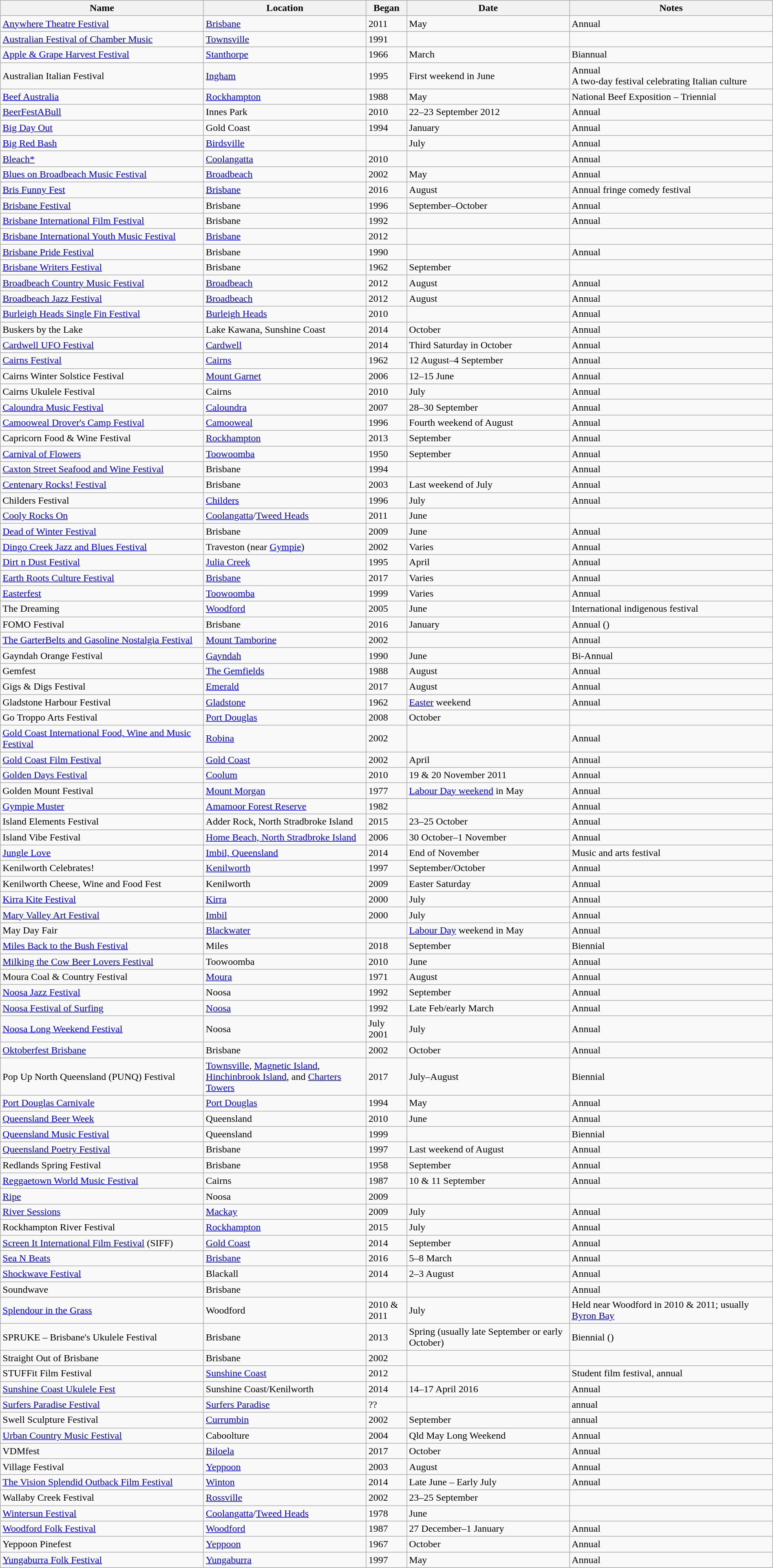<table class="wikitable sortable" style="width:100%;">
<tr>
<th style="width:25%;">Name</th>
<th style="width:20%;">Location</th>
<th style="width:5%;">Began</th>
<th style="width:20%;">Date</th>
<th style="width:25%;">Notes</th>
</tr>
<tr>
<td><a href='#'>Anywhere Theatre Festival</a></td>
<td><a href='#'>Brisbane</a></td>
<td>2011</td>
<td>May</td>
<td>Annual</td>
</tr>
<tr>
<td><a href='#'>Australian Festival of Chamber Music</a></td>
<td><a href='#'>Townsville</a></td>
<td>1991</td>
<td></td>
<td></td>
</tr>
<tr>
<td><a href='#'>Apple & Grape Harvest Festival</a></td>
<td><a href='#'>Stanthorpe</a></td>
<td>1966</td>
<td>March</td>
<td>Biannual</td>
</tr>
<tr>
<td>Australian Italian Festival</td>
<td><a href='#'>Ingham</a></td>
<td>1995</td>
<td>First weekend in June</td>
<td>Annual<br>A two-day festival celebrating Italian culture
</td>
</tr>
<tr>
<td><a href='#'>Beef Australia</a></td>
<td><a href='#'>Rockhampton</a></td>
<td>1988</td>
<td>May</td>
<td>National Beef Exposition – Triennial</td>
</tr>
<tr>
<td><a href='#'>BeerFestABull</a></td>
<td>Innes Park</td>
<td>2010</td>
<td>22–23 September 2012</td>
<td>Annual</td>
</tr>
<tr>
<td><a href='#'>Big Day Out</a></td>
<td>Gold Coast</td>
<td>1994</td>
<td>January</td>
<td>Annual</td>
</tr>
<tr>
<td><a href='#'>Big Red Bash</a></td>
<td><a href='#'>Birdsville</a></td>
<td></td>
<td>July</td>
<td>Annual</td>
</tr>
<tr>
<td><a href='#'>Bleach*</a></td>
<td><a href='#'>Coolangatta</a></td>
<td>2010</td>
<td></td>
<td>Annual</td>
</tr>
<tr>
<td><a href='#'>Blues on Broadbeach Music Festival</a></td>
<td><a href='#'>Broadbeach</a></td>
<td>2002</td>
<td>May</td>
<td>Annual</td>
</tr>
<tr>
<td><a href='#'>Bris Funny Fest</a></td>
<td><a href='#'>Brisbane</a></td>
<td>2016</td>
<td>August</td>
<td>Annual fringe comedy festival</td>
</tr>
<tr>
<td><a href='#'>Brisbane Festival</a></td>
<td>Brisbane</td>
<td>1996</td>
<td>September–October</td>
<td>Annual</td>
</tr>
<tr>
<td><a href='#'>Brisbane International Film Festival</a></td>
<td>Brisbane</td>
<td>1992</td>
<td></td>
<td>Annual</td>
</tr>
<tr>
<td><a href='#'>Brisbane International Youth Music Festival</a></td>
<td><a href='#'>Brisbane</a></td>
<td>2012</td>
<td></td>
<td></td>
</tr>
<tr>
<td><a href='#'>Brisbane Pride Festival</a></td>
<td>Brisbane</td>
<td>1990</td>
<td></td>
<td>Annual</td>
</tr>
<tr>
<td><a href='#'>Brisbane Writers Festival</a></td>
<td>Brisbane</td>
<td>1962</td>
<td>September</td>
<td></td>
</tr>
<tr>
<td><a href='#'>Broadbeach Country Music Festival</a></td>
<td><a href='#'>Broadbeach</a></td>
<td>2012</td>
<td>August</td>
<td>Annual</td>
</tr>
<tr>
<td><a href='#'>Broadbeach Jazz Festival</a></td>
<td><a href='#'>Broadbeach</a></td>
<td>2012</td>
<td>August</td>
<td>Annual</td>
</tr>
<tr>
<td><a href='#'>Burleigh Heads Single Fin Festival</a></td>
<td><a href='#'>Burleigh Heads</a></td>
<td>2010</td>
<td></td>
<td>Annual</td>
</tr>
<tr>
<td>Buskers by the Lake</td>
<td>Lake Kawana, Sunshine Coast</td>
<td>2014</td>
<td>October</td>
<td>Annual</td>
</tr>
<tr>
<td><a href='#'>Cardwell UFO Festival</a></td>
<td><a href='#'>Cardwell</a></td>
<td>2014</td>
<td>Third Saturday in October</td>
<td>Annual</td>
</tr>
<tr>
<td><a href='#'>Cairns Festival</a></td>
<td><a href='#'>Cairns</a></td>
<td>1962</td>
<td>12 August–4 September</td>
<td>Annual</td>
</tr>
<tr>
<td>Cairns Winter Solstice Festival</td>
<td><a href='#'>Mount Garnet</a></td>
<td>2006</td>
<td>12–15 June</td>
<td>Annual</td>
</tr>
<tr>
<td>Cairns Ukulele Festival</td>
<td>Cairns</td>
<td>2010</td>
<td>July</td>
<td>Annual</td>
</tr>
<tr>
<td><a href='#'>Caloundra Music Festival</a></td>
<td><a href='#'>Caloundra</a></td>
<td>2007</td>
<td>28–30 September</td>
<td>Annual</td>
</tr>
<tr>
<td><a href='#'>Camooweal Drover's Camp Festival</a></td>
<td><a href='#'>Camooweal</a></td>
<td>1996</td>
<td>Fourth weekend of August</td>
<td>Annual</td>
</tr>
<tr>
<td>Capricorn Food & Wine Festival</td>
<td><a href='#'>Rockhampton</a></td>
<td>2013</td>
<td>September</td>
<td>Annual</td>
</tr>
<tr>
<td><a href='#'>Carnival of Flowers</a></td>
<td><a href='#'>Toowoomba</a></td>
<td>1950</td>
<td>September</td>
<td>Annual</td>
</tr>
<tr>
<td><a href='#'>Caxton Street Seafood and Wine Festival</a></td>
<td>Brisbane</td>
<td>1994</td>
<td></td>
<td>Annual</td>
</tr>
<tr>
<td><a href='#'>Centenary Rocks! Festival</a></td>
<td>Brisbane</td>
<td>2003</td>
<td>Last weekend of July</td>
<td>Annual</td>
</tr>
<tr>
<td>Childers Festival</td>
<td><a href='#'>Childers</a></td>
<td>1996</td>
<td>July</td>
<td>Annual</td>
</tr>
<tr>
<td><a href='#'>Cooly Rocks On</a></td>
<td><a href='#'>Coolangatta</a>/<a href='#'>Tweed Heads</a></td>
<td>2011</td>
<td>June</td>
<td></td>
</tr>
<tr>
<td><a href='#'>Dead of Winter Festival</a></td>
<td>Brisbane</td>
<td>2009</td>
<td>June</td>
<td>Annual</td>
</tr>
<tr>
<td><a href='#'>Dingo Creek Jazz and Blues Festival</a></td>
<td>Traveston (near <a href='#'>Gympie</a>)</td>
<td>2002</td>
<td>Varies</td>
<td>Annual</td>
</tr>
<tr>
<td><a href='#'>Dirt n Dust Festival</a></td>
<td><a href='#'>Julia Creek</a></td>
<td>1995</td>
<td>April</td>
<td>Annual</td>
</tr>
<tr>
<td><a href='#'>Earth Roots Culture Festival</a></td>
<td><a href='#'>Brisbane</a></td>
<td>2017</td>
<td>Varies</td>
<td>Annual</td>
</tr>
<tr>
<td><a href='#'>Easterfest</a></td>
<td><a href='#'>Toowoomba</a></td>
<td>1999</td>
<td>Varies</td>
<td>Annual</td>
</tr>
<tr>
<td>The Dreaming</td>
<td><a href='#'>Woodford</a></td>
<td>2005</td>
<td>June</td>
<td>International indigenous festival</td>
</tr>
<tr>
<td>FOMO Festival</td>
<td>Brisbane</td>
<td>2016</td>
<td>January</td>
<td>Annual ()</td>
</tr>
<tr>
<td><a href='#'>The GarterBelts and Gasoline Nostalgia Festival</a></td>
<td><a href='#'>Mount Tamborine</a></td>
<td>2002</td>
<td></td>
<td>Annual</td>
</tr>
<tr>
<td>Gayndah Orange Festival</td>
<td><a href='#'>Gayndah</a></td>
<td>1990</td>
<td>June</td>
<td>Bi-Annual</td>
</tr>
<tr>
<td>Gemfest</td>
<td><a href='#'>The Gemfields</a></td>
<td>1988</td>
<td>August</td>
<td>Annual</td>
</tr>
<tr>
<td>Gigs & Digs Festival</td>
<td><a href='#'>Emerald</a></td>
<td>2017</td>
<td>August</td>
<td>Annual</td>
</tr>
<tr>
<td>Gladstone Harbour Festival</td>
<td><a href='#'>Gladstone</a></td>
<td>1962</td>
<td><a href='#'>Easter</a> weekend</td>
<td>Annual</td>
</tr>
<tr>
<td>Go Troppo Arts Festival</td>
<td><a href='#'>Port Douglas</a></td>
<td>2008</td>
<td>October</td>
<td></td>
</tr>
<tr>
<td><a href='#'>Gold Coast International Food, Wine and Music Festival</a></td>
<td><a href='#'>Robina</a></td>
<td>2002</td>
<td></td>
<td>Annual</td>
</tr>
<tr>
<td><a href='#'>Gold Coast Film Festival</a></td>
<td><a href='#'>Gold Coast</a></td>
<td>2002</td>
<td>April</td>
<td>Annual</td>
</tr>
<tr>
<td><a href='#'>Golden Days Festival</a></td>
<td><a href='#'>Coolum</a></td>
<td>2010</td>
<td>19 & 20 November 2011</td>
<td>Annual</td>
</tr>
<tr>
<td>Golden Mount Festival</td>
<td><a href='#'>Mount Morgan</a></td>
<td>1977</td>
<td><a href='#'>Labour Day weekend</a> in May</td>
<td>Annual</td>
</tr>
<tr>
<td><a href='#'>Gympie Muster</a></td>
<td><a href='#'>Amamoor Forest Reserve</a></td>
<td>1982</td>
<td></td>
<td>Annual</td>
</tr>
<tr>
<td>Island Elements Festival</td>
<td>Adder Rock, North Stradbroke Island</td>
<td>2015</td>
<td>23–25 October</td>
<td>Annual</td>
</tr>
<tr>
<td>Island Vibe Festival</td>
<td><a href='#'>Home Beach, North Stradbroke Island</a></td>
<td>2006</td>
<td>30 October–1 November</td>
<td>Annual</td>
</tr>
<tr style="text-align:left" id="Jungle Love">
<td><a href='#'>Jungle Love</a></td>
<td><a href='#'>Imbil, Queensland</a></td>
<td>2014</td>
<td>End of November</td>
<td>Music and arts festival</td>
</tr>
<tr>
<td>Kenilworth Celebrates!</td>
<td><a href='#'>Kenilworth</a></td>
<td>1997</td>
<td>September/October</td>
<td>Annual</td>
</tr>
<tr>
<td>Kenilworth Cheese, Wine and Food Fest</td>
<td>Kenilworth</td>
<td>2009</td>
<td>Easter Saturday</td>
<td>Annual</td>
</tr>
<tr>
<td><a href='#'>Kirra Kite Festival</a></td>
<td><a href='#'>Kirra</a></td>
<td>2000</td>
<td>July</td>
<td>Annual</td>
</tr>
<tr>
<td><a href='#'>Mary Valley Art Festival</a></td>
<td><a href='#'>Imbil</a></td>
<td>2000</td>
<td>July</td>
<td>Annual</td>
</tr>
<tr>
<td>May Day Fair</td>
<td><a href='#'>Blackwater</a></td>
<td></td>
<td><a href='#'>Labour Day</a> weekend in May</td>
<td>Annual</td>
</tr>
<tr>
<td><a href='#'>Miles Back to the Bush Festival</a></td>
<td>Miles</td>
<td>2018</td>
<td>September</td>
<td>Biennial</td>
</tr>
<tr>
<td><a href='#'>Milking the Cow Beer Lovers Festival</a></td>
<td>Toowoomba</td>
<td>2010</td>
<td>June</td>
<td>Annual</td>
</tr>
<tr>
<td>Moura Coal & Country Festival</td>
<td><a href='#'>Moura</a></td>
<td>1971</td>
<td>August</td>
<td>Annual</td>
</tr>
<tr>
<td><a href='#'>Noosa Jazz Festival</a></td>
<td>Noosa</td>
<td>1992</td>
<td>September</td>
<td>Annual</td>
</tr>
<tr>
<td><a href='#'>Noosa Festival of Surfing</a></td>
<td><a href='#'>Noosa</a></td>
<td>1992</td>
<td>Late Feb/early March</td>
<td>Annual</td>
</tr>
<tr>
<td><a href='#'>Noosa Long Weekend Festival</a></td>
<td>Noosa</td>
<td>July 2001</td>
<td>July</td>
<td>Annual</td>
</tr>
<tr>
<td><a href='#'>Oktoberfest Brisbane</a></td>
<td>Brisbane</td>
<td>2002</td>
<td>October</td>
<td>Annual</td>
</tr>
<tr>
<td>Pop Up North Queensland (PUNQ) Festival</td>
<td><a href='#'>Townsville</a>, <a href='#'>Magnetic Island</a>, <a href='#'>Hinchinbrook Island</a>, and <a href='#'>Charters Towers</a></td>
<td>2017</td>
<td>July–August</td>
<td>Biennial</td>
</tr>
<tr>
<td><a href='#'>Port Douglas Carnivale</a></td>
<td><a href='#'>Port Douglas</a></td>
<td>1994</td>
<td>May</td>
<td>Annual</td>
</tr>
<tr>
<td><a href='#'>Queensland Beer Week</a></td>
<td>Queensland</td>
<td>2010</td>
<td>June</td>
<td>Annual</td>
</tr>
<tr>
<td><a href='#'>Queensland Music Festival</a></td>
<td>Queensland</td>
<td>1999</td>
<td></td>
<td>Biennial</td>
</tr>
<tr>
<td><a href='#'>Queensland Poetry Festival</a></td>
<td>Brisbane</td>
<td>1997</td>
<td>Last weekend of August</td>
<td>Annual</td>
</tr>
<tr>
<td>Redlands Spring Festival</td>
<td>Brisbane</td>
<td>1958</td>
<td>September</td>
<td>Annual</td>
</tr>
<tr>
<td><a href='#'>Reggaetown World Music Festival</a></td>
<td>Cairns</td>
<td>1987</td>
<td>10 & 11 September</td>
<td>Annual</td>
</tr>
<tr>
<td><a href='#'>Ripe</a></td>
<td>Noosa</td>
<td>2009</td>
<td></td>
<td></td>
</tr>
<tr |>
<td><a href='#'>River Sessions</a></td>
<td><a href='#'>Mackay</a></td>
<td>2009</td>
<td>July</td>
<td>Annual</td>
</tr>
<tr>
<td>Rockhampton River Festival</td>
<td><a href='#'>Rockhampton</a></td>
<td>2015</td>
<td>July</td>
<td>Annual</td>
</tr>
<tr>
<td><a href='#'>Screen It International Film Festival</a> (SIFF)</td>
<td><a href='#'>Gold Coast</a></td>
<td>2014</td>
<td>September</td>
<td>Annual</td>
</tr>
<tr>
<td><a href='#'>Sea N Beats</a></td>
<td><a href='#'>Brisbane</a></td>
<td>2016</td>
<td>5–8 March</td>
<td>Annual</td>
</tr>
<tr>
<td><a href='#'>Shockwave Festival</a></td>
<td>Blackall</td>
<td>2014</td>
<td>2–3 August</td>
<td>Annual</td>
</tr>
<tr>
<td>Soundwave</td>
<td>Brisbane</td>
<td></td>
<td></td>
<td>Annual</td>
</tr>
<tr>
<td><a href='#'>Splendour in the Grass</a></td>
<td>Woodford</td>
<td>2010 & 2011</td>
<td>July</td>
<td>Held near Woodford in 2010 & 2011; usually <a href='#'>Byron Bay</a></td>
</tr>
<tr>
<td>SPRUKE – Brisbane's Ukulele Festival</td>
<td>Brisbane</td>
<td>2013</td>
<td>Spring (usually late September or early October)</td>
<td>Biennial ()</td>
</tr>
<tr>
<td>Straight Out of Brisbane</td>
<td>Brisbane</td>
<td>2002</td>
<td></td>
<td></td>
</tr>
<tr>
<td>STUFFit Film Festival</td>
<td><a href='#'>Sunshine Coast</a></td>
<td>2012</td>
<td></td>
<td>Student film festival, annual</td>
</tr>
<tr>
<td><a href='#'>Sunshine Coast Ukulele Fest</a></td>
<td>Sunshine Coast/Kenilworth</td>
<td>2014</td>
<td>14–17 April 2016</td>
<td>Annual  </td>
</tr>
<tr>
<td><a href='#'>Surfers Paradise Festival</a></td>
<td><a href='#'>Surfers Paradise</a></td>
<td>??</td>
<td></td>
<td>annual</td>
</tr>
<tr>
<td>Swell Sculpture Festival</td>
<td><a href='#'>Currumbin</a></td>
<td>2002</td>
<td>September</td>
<td>annual</td>
</tr>
<tr>
<td><a href='#'>Urban Country Music Festival</a></td>
<td>Caboolture</td>
<td>2004</td>
<td>Qld May Long Weekend</td>
<td>Annual</td>
</tr>
<tr>
<td>VDMfest</td>
<td><a href='#'>Biloela</a></td>
<td>2017</td>
<td>October</td>
<td>Annual</td>
</tr>
<tr>
<td>Village Festival</td>
<td><a href='#'>Yeppoon</a></td>
<td>2003</td>
<td>August</td>
<td>Annual</td>
</tr>
<tr>
<td><a href='#'>The Vision Splendid Outback Film Festival</a></td>
<td><a href='#'>Winton</a></td>
<td>2014</td>
<td>Late June – Early July</td>
<td>Annual</td>
</tr>
<tr>
<td>Wallaby Creek Festival</td>
<td><a href='#'>Rossville</a></td>
<td>2002</td>
<td>23–25 September</td>
<td></td>
</tr>
<tr>
<td><a href='#'>Wintersun Festival</a></td>
<td><a href='#'>Coolangatta</a>/<a href='#'>Tweed Heads</a></td>
<td>1978</td>
<td>June</td>
<td></td>
</tr>
<tr>
<td><a href='#'>Woodford Folk Festival</a></td>
<td><a href='#'>Woodford</a></td>
<td>1987</td>
<td>27 December–1 January</td>
<td>Annual</td>
</tr>
<tr>
<td>Yeppoon Pinefest</td>
<td><a href='#'>Yeppoon</a></td>
<td>1967</td>
<td>October</td>
<td>Annual</td>
</tr>
<tr>
<td><a href='#'>Yungaburra Folk Festival</a></td>
<td><a href='#'>Yungaburra</a></td>
<td>1997</td>
<td>May</td>
<td>Annual</td>
</tr>
</table>
